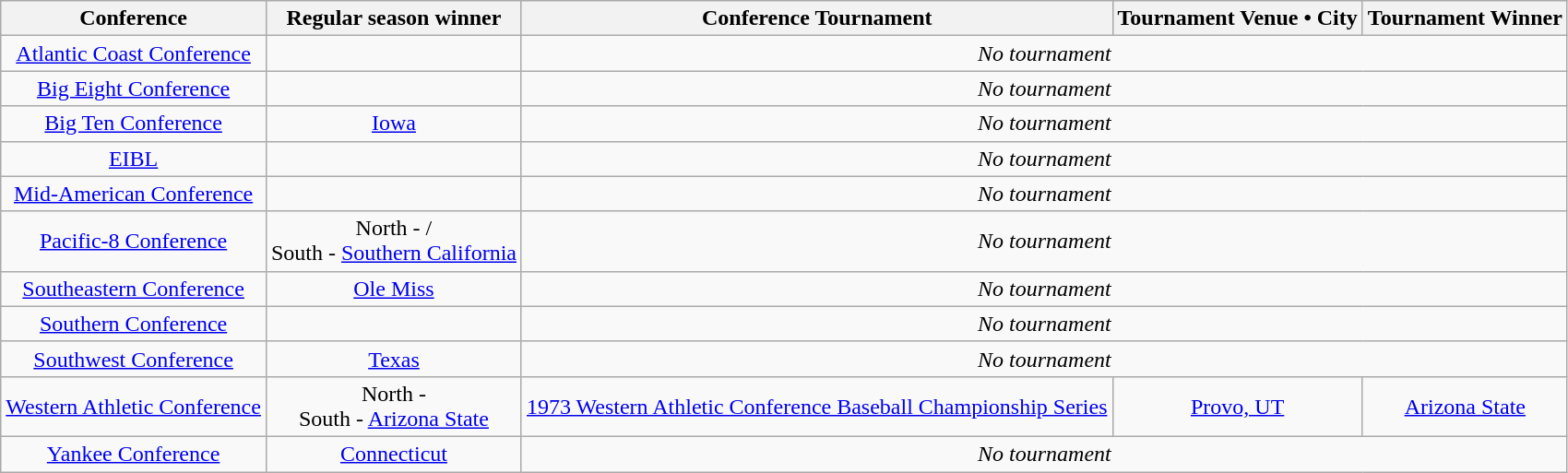<table class="wikitable" style="text-align:center;">
<tr>
<th>Conference</th>
<th>Regular season winner</th>
<th>Conference Tournament</th>
<th>Tournament Venue • City</th>
<th>Tournament Winner</th>
</tr>
<tr>
<td><a href='#'>Atlantic Coast Conference</a></td>
<td></td>
<td colspan=3 align=center><em>No tournament</em></td>
</tr>
<tr>
<td><a href='#'>Big Eight Conference</a></td>
<td></td>
<td colspan=3 align=center><em>No tournament</em></td>
</tr>
<tr>
<td><a href='#'>Big Ten Conference</a></td>
<td><a href='#'>Iowa</a></td>
<td colspan=3 align=center><em>No tournament</em></td>
</tr>
<tr>
<td><a href='#'>EIBL</a></td>
<td><br></td>
<td colspan=3 align=center><em>No tournament</em></td>
</tr>
<tr>
<td><a href='#'>Mid-American Conference</a></td>
<td></td>
<td colspan=3 align=center><em>No tournament</em></td>
</tr>
<tr>
<td><a href='#'>Pacific-8 Conference</a></td>
<td>North - /<br>South - <a href='#'>Southern California</a></td>
<td colspan=3 align=center><em>No tournament</em></td>
</tr>
<tr>
<td><a href='#'>Southeastern Conference</a></td>
<td><a href='#'>Ole Miss</a></td>
<td colspan=3 align=center><em>No tournament</em></td>
</tr>
<tr>
<td><a href='#'>Southern Conference</a></td>
<td></td>
<td colspan=3 align=center><em>No tournament</em></td>
</tr>
<tr>
<td><a href='#'>Southwest Conference</a></td>
<td><a href='#'>Texas</a><br></td>
<td colspan=3 align=center><em>No tournament</em></td>
</tr>
<tr>
<td><a href='#'>Western Athletic Conference</a></td>
<td>North - <br>South - <a href='#'>Arizona State</a></td>
<td><a href='#'>1973 Western Athletic Conference Baseball Championship Series</a></td>
<td><a href='#'>Provo, UT</a></td>
<td><a href='#'>Arizona State</a></td>
</tr>
<tr>
<td><a href='#'>Yankee Conference</a></td>
<td><a href='#'>Connecticut</a></td>
<td colspan=3 align=center><em>No tournament</em></td>
</tr>
</table>
